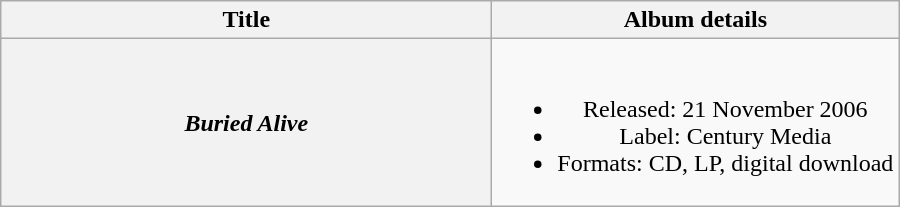<table class="wikitable plainrowheaders" style="text-align:center;">
<tr>
<th scope="col" style="width:20em;">Title</th>
<th scope="col">Album details</th>
</tr>
<tr>
<th scope="row"><em>Buried Alive</em></th>
<td><br><ul><li>Released: 21 November  2006</li><li>Label: Century Media</li><li>Formats: CD, LP, digital download</li></ul></td>
</tr>
</table>
